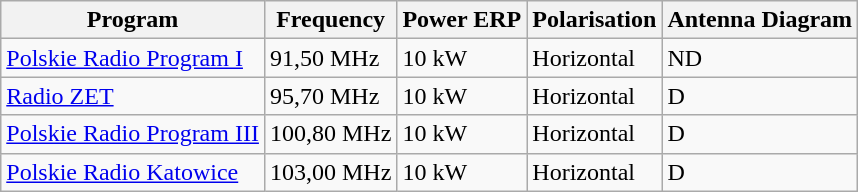<table class="wikitable">
<tr>
<th>Program</th>
<th>Frequency</th>
<th>Power ERP</th>
<th>Polarisation</th>
<th>Antenna Diagram</th>
</tr>
<tr>
<td><a href='#'>Polskie Radio Program I</a></td>
<td>91,50 MHz</td>
<td>10 kW</td>
<td>Horizontal</td>
<td>ND</td>
</tr>
<tr>
<td><a href='#'>Radio ZET</a></td>
<td>95,70 MHz</td>
<td>10 kW</td>
<td>Horizontal</td>
<td>D</td>
</tr>
<tr>
<td><a href='#'>Polskie Radio Program III</a></td>
<td>100,80 MHz</td>
<td>10 kW</td>
<td>Horizontal</td>
<td>D</td>
</tr>
<tr>
<td><a href='#'>Polskie Radio Katowice</a></td>
<td>103,00 MHz</td>
<td>10 kW</td>
<td>Horizontal</td>
<td>D</td>
</tr>
</table>
